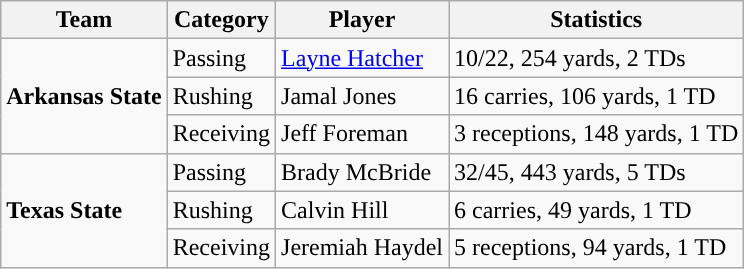<table class="wikitable" style="float: left;">
<tr>
<th>Team</th>
<th>Category</th>
<th>Player</th>
<th>Statistics</th>
</tr>
<tr>
<td rowspan=3><strong>Arkansas State</strong></td>
<td>Passing</td>
<td><a href='#'>Layne Hatcher</a></td>
<td>10/22, 254 yards, 2 TDs</td>
</tr>
<tr>
<td>Rushing</td>
<td>Jamal Jones</td>
<td>16 carries, 106 yards, 1 TD</td>
</tr>
<tr>
<td>Receiving</td>
<td>Jeff Foreman</td>
<td>3 receptions, 148 yards, 1 TD</td>
</tr>
<tr>
<td rowspan=3><strong>Texas State</strong></td>
<td>Passing</td>
<td>Brady McBride</td>
<td>32/45, 443 yards, 5 TDs</td>
</tr>
<tr>
<td>Rushing</td>
<td>Calvin Hill</td>
<td>6 carries, 49 yards, 1 TD</td>
</tr>
<tr>
<td>Receiving</td>
<td>Jeremiah Haydel</td>
<td>5 receptions, 94 yards, 1 TD</td>
</tr>
</table>
